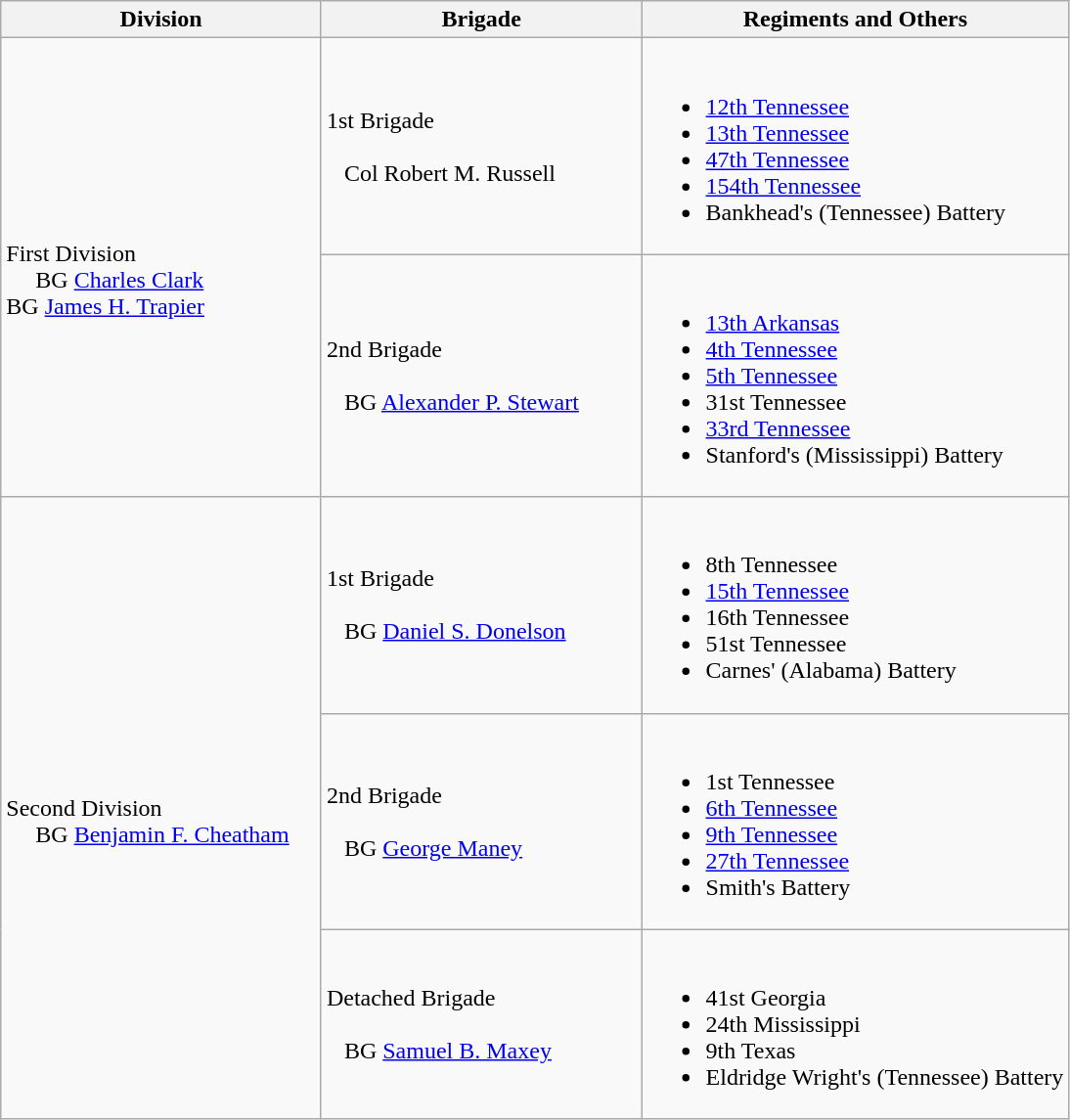<table class="wikitable">
<tr>
<th width=30%>Division</th>
<th width=30%>Brigade</th>
<th>Regiments and Others</th>
</tr>
<tr>
<td rowspan=2><br>First Division
<br>    
BG <a href='#'>Charles Clark</a><br>BG <a href='#'>James H. Trapier</a></td>
<td>1st Brigade<br><br>  
Col Robert M. Russell</td>
<td><br><ul><li><a href='#'>12th Tennessee</a></li><li><a href='#'>13th Tennessee</a></li><li><a href='#'>47th Tennessee</a></li><li><a href='#'>154th Tennessee</a></li><li>Bankhead's (Tennessee) Battery</li></ul></td>
</tr>
<tr>
<td>2nd Brigade<br><br>  
BG <a href='#'>Alexander P. Stewart</a></td>
<td><br><ul><li><a href='#'>13th Arkansas</a></li><li><a href='#'>4th Tennessee</a></li><li><a href='#'>5th Tennessee</a></li><li>31st Tennessee</li><li><a href='#'>33rd Tennessee</a></li><li>Stanford's (Mississippi) Battery</li></ul></td>
</tr>
<tr>
<td rowspan=3><br>Second Division
<br>    
BG <a href='#'>Benjamin F. Cheatham</a></td>
<td>1st Brigade<br><br>  
BG <a href='#'>Daniel S. Donelson</a></td>
<td><br><ul><li>8th Tennessee</li><li><a href='#'>15th Tennessee</a></li><li>16th Tennessee</li><li>51st Tennessee</li><li>Carnes' (Alabama) Battery</li></ul></td>
</tr>
<tr>
<td>2nd Brigade<br><br>  
BG <a href='#'>George Maney</a></td>
<td><br><ul><li>1st Tennessee</li><li><a href='#'>6th Tennessee</a></li><li><a href='#'>9th Tennessee</a></li><li><a href='#'>27th Tennessee</a></li><li>Smith's Battery</li></ul></td>
</tr>
<tr>
<td>Detached Brigade<br><br>  
BG <a href='#'>Samuel B. Maxey</a></td>
<td><br><ul><li>41st Georgia</li><li>24th Mississippi</li><li>9th Texas</li><li>Eldridge Wright's (Tennessee) Battery</li></ul></td>
</tr>
</table>
